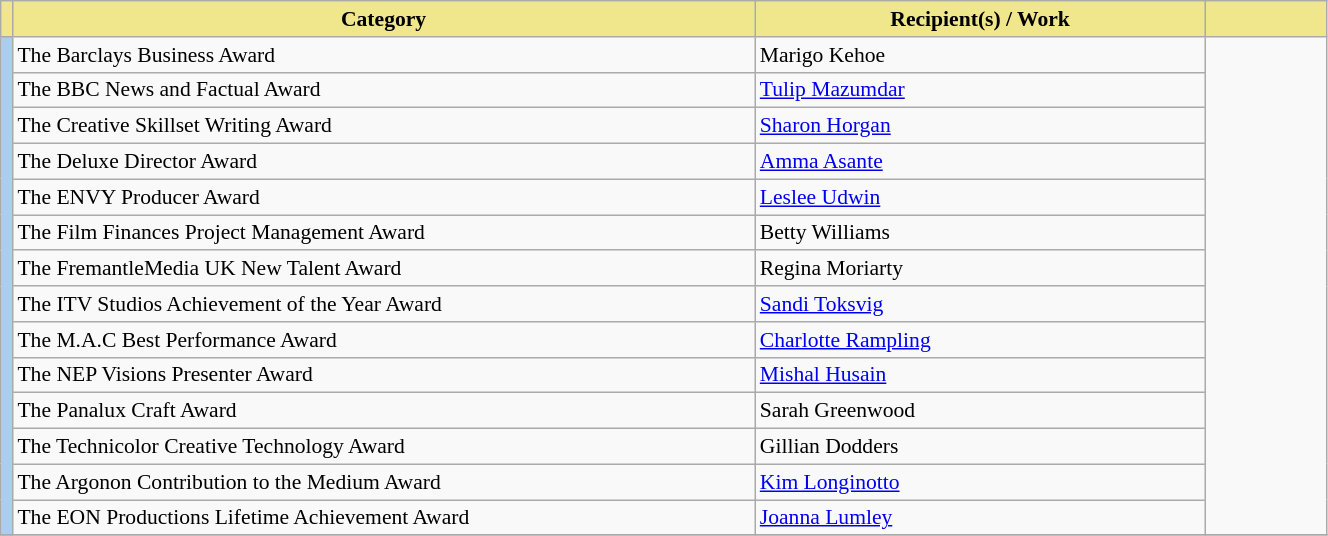<table class="wikitable" width="70%" scope="col" style="text-align: left; font-size: 90%">
<tr col>
<th style="background:#F0E68C" width="1px"></th>
<th style="background:#F0E68C" width="56%">Category</th>
<th style="background:#F0E68C" width="34%">Recipient(s) / Work</th>
<th style="background:#F0E68C" scope="col" class="unsortable"></th>
</tr>
<tr>
<td style="background: #abcdef;" rowspan="14"></td>
<td scope="col" style="align:left">The Barclays Business Award</td>
<td>Marigo Kehoe</td>
<td rowspan="14"></td>
</tr>
<tr>
<td>The BBC News and Factual Award</td>
<td><a href='#'>Tulip Mazumdar</a></td>
</tr>
<tr>
<td>The Creative Skillset Writing Award</td>
<td><a href='#'>Sharon Horgan</a></td>
</tr>
<tr>
<td>The Deluxe Director Award</td>
<td><a href='#'>Amma Asante</a></td>
</tr>
<tr>
<td>The ENVY Producer Award</td>
<td><a href='#'>Leslee Udwin</a></td>
</tr>
<tr>
<td>The Film Finances Project Management Award</td>
<td>Betty Williams</td>
</tr>
<tr>
<td>The FremantleMedia UK New Talent Award</td>
<td>Regina Moriarty</td>
</tr>
<tr>
<td>The ITV Studios Achievement of the Year Award</td>
<td><a href='#'>Sandi Toksvig</a></td>
</tr>
<tr>
<td>The M.A.C Best Performance Award</td>
<td><a href='#'>Charlotte Rampling</a></td>
</tr>
<tr>
<td>The NEP Visions Presenter Award</td>
<td><a href='#'>Mishal Husain</a></td>
</tr>
<tr>
<td>The Panalux Craft Award</td>
<td>Sarah Greenwood</td>
</tr>
<tr>
<td>The Technicolor Creative Technology Award</td>
<td>Gillian Dodders</td>
</tr>
<tr>
<td>The Argonon Contribution to the Medium Award</td>
<td><a href='#'>Kim Longinotto</a></td>
</tr>
<tr>
<td>The EON Productions Lifetime Achievement Award</td>
<td><a href='#'>Joanna Lumley</a></td>
</tr>
<tr>
</tr>
</table>
